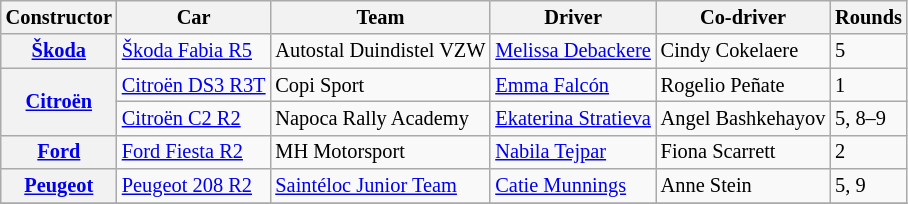<table class="wikitable" style="font-size: 85%">
<tr>
<th>Constructor</th>
<th>Car</th>
<th>Team</th>
<th>Driver</th>
<th>Co-driver</th>
<th>Rounds</th>
</tr>
<tr>
<th><a href='#'>Škoda</a></th>
<td><a href='#'>Škoda Fabia R5</a></td>
<td> Autostal Duindistel VZW</td>
<td> <a href='#'>Melissa Debackere</a></td>
<td> Cindy Cokelaere</td>
<td>5</td>
</tr>
<tr>
<th rowspan=2><a href='#'>Citroën</a></th>
<td><a href='#'>Citroën DS3 R3T</a></td>
<td> Copi Sport</td>
<td> <a href='#'>Emma Falcón</a></td>
<td> Rogelio Peñate</td>
<td>1</td>
</tr>
<tr>
<td><a href='#'>Citroën C2 R2</a></td>
<td> Napoca Rally Academy</td>
<td> <a href='#'>Ekaterina Stratieva</a></td>
<td> Angel Bashkehayov</td>
<td>5, 8–9</td>
</tr>
<tr>
<th><a href='#'>Ford</a></th>
<td><a href='#'>Ford Fiesta R2</a></td>
<td> MH Motorsport</td>
<td> <a href='#'>Nabila Tejpar</a></td>
<td> Fiona Scarrett</td>
<td>2</td>
</tr>
<tr>
<th><a href='#'>Peugeot</a></th>
<td><a href='#'>Peugeot 208 R2</a></td>
<td> <a href='#'>Saintéloc Junior Team</a></td>
<td> <a href='#'>Catie Munnings</a></td>
<td> Anne Stein</td>
<td>5, 9</td>
</tr>
<tr>
</tr>
</table>
